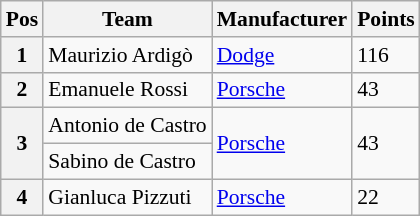<table class="wikitable" style="font-size: 90%">
<tr>
<th>Pos</th>
<th>Team</th>
<th>Manufacturer</th>
<th>Points</th>
</tr>
<tr>
<th>1</th>
<td> Maurizio Ardigò</td>
<td><a href='#'>Dodge</a></td>
<td>116</td>
</tr>
<tr>
<th>2</th>
<td> Emanuele Rossi</td>
<td><a href='#'>Porsche</a></td>
<td>43</td>
</tr>
<tr>
<th rowspan=2>3</th>
<td> Antonio de Castro</td>
<td rowspan=2><a href='#'>Porsche</a></td>
<td rowspan=2>43</td>
</tr>
<tr>
<td> Sabino de Castro</td>
</tr>
<tr>
<th>4</th>
<td> Gianluca Pizzuti</td>
<td><a href='#'>Porsche</a></td>
<td>22</td>
</tr>
</table>
